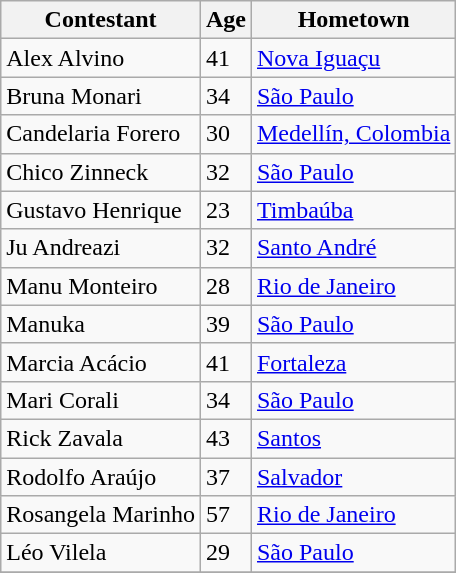<table class="wikitable plainrowheaders sortable">
<tr>
<th>Contestant</th>
<th>Age</th>
<th>Hometown</th>
</tr>
<tr>
<td>Alex Alvino</td>
<td>41</td>
<td><a href='#'>Nova Iguaçu</a></td>
</tr>
<tr>
<td>Bruna Monari</td>
<td>34</td>
<td><a href='#'>São Paulo</a></td>
</tr>
<tr>
<td>Candelaria Forero</td>
<td>30</td>
<td><a href='#'>Medellín, Colombia</a></td>
</tr>
<tr>
<td>Chico Zinneck</td>
<td>32</td>
<td><a href='#'>São Paulo</a></td>
</tr>
<tr>
<td>Gustavo Henrique</td>
<td>23</td>
<td><a href='#'>Timbaúba</a></td>
</tr>
<tr>
<td>Ju Andreazi</td>
<td>32</td>
<td><a href='#'>Santo André</a></td>
</tr>
<tr>
<td>Manu Monteiro</td>
<td>28</td>
<td><a href='#'>Rio de Janeiro</a></td>
</tr>
<tr>
<td>Manuka</td>
<td>39</td>
<td><a href='#'>São Paulo</a></td>
</tr>
<tr>
<td>Marcia Acácio</td>
<td>41</td>
<td><a href='#'>Fortaleza</a></td>
</tr>
<tr>
<td>Mari Corali</td>
<td>34</td>
<td><a href='#'>São Paulo</a></td>
</tr>
<tr>
<td>Rick Zavala</td>
<td>43</td>
<td><a href='#'>Santos</a></td>
</tr>
<tr>
<td>Rodolfo Araújo</td>
<td>37</td>
<td><a href='#'>Salvador</a></td>
</tr>
<tr>
<td>Rosangela Marinho</td>
<td>57</td>
<td><a href='#'>Rio de Janeiro</a></td>
</tr>
<tr>
<td>Léo Vilela</td>
<td>29</td>
<td><a href='#'>São Paulo</a></td>
</tr>
<tr>
</tr>
</table>
